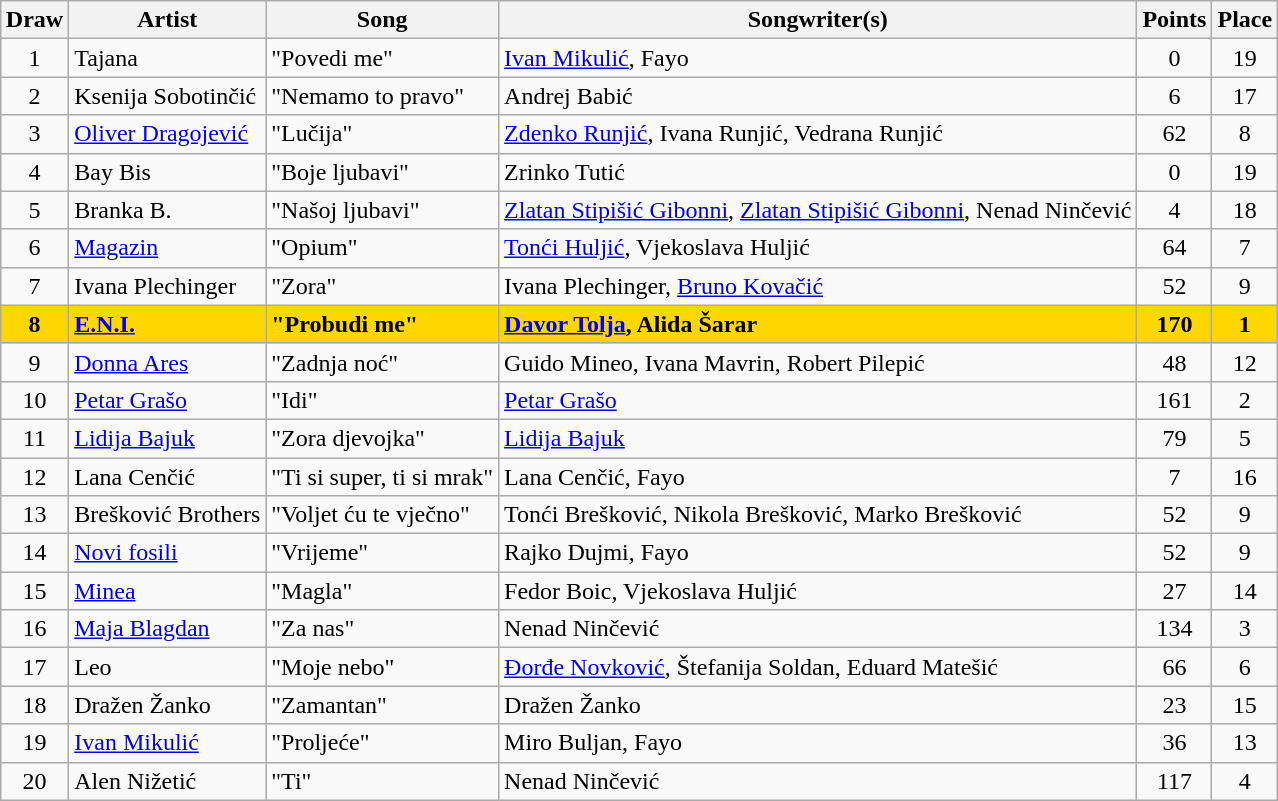<table class="sortable wikitable" style="margin: 1em auto 1em auto; text-align:center;">
<tr>
<th>Draw</th>
<th>Artist</th>
<th>Song</th>
<th>Songwriter(s)</th>
<th>Points</th>
<th>Place</th>
</tr>
<tr>
<td>1</td>
<td align="left">Tajana</td>
<td align="left">"Povedi me"</td>
<td align="left"><a href='#'>Ivan Mikulić</a>, Fayo</td>
<td>0</td>
<td>19</td>
</tr>
<tr>
<td>2</td>
<td align="left">Ksenija Sobotinčić</td>
<td align="left">"Nemamo to pravo"</td>
<td align="left">Andrej Babić</td>
<td>6</td>
<td>17</td>
</tr>
<tr>
<td>3</td>
<td align="left"><a href='#'>Oliver Dragojević</a></td>
<td align="left">"Lučija"</td>
<td align="left"><a href='#'>Zdenko Runjić</a>, Ivana Runjić, Vedrana Runjić</td>
<td>62</td>
<td>8</td>
</tr>
<tr>
<td>4</td>
<td align="left">Bay Bis</td>
<td align="left">"Boje ljubavi"</td>
<td align="left">Zrinko Tutić</td>
<td>0</td>
<td>19</td>
</tr>
<tr>
<td>5</td>
<td align="left">Branka B.</td>
<td align="left">"Našoj ljubavi"</td>
<td align="left"><a href='#'>Zlatan Stipišić Gibonni</a>, <a href='#'>Zlatan Stipišić Gibonni</a>, Nenad Ninčević</td>
<td>4</td>
<td>18</td>
</tr>
<tr>
<td>6</td>
<td align="left"><a href='#'>Magazin</a></td>
<td align="left">"Opium"</td>
<td align="left"><a href='#'>Tonći Huljić</a>, Vjekoslava Huljić</td>
<td>64</td>
<td>7</td>
</tr>
<tr>
<td>7</td>
<td align="left">Ivana Plechinger</td>
<td align="left">"Zora"</td>
<td align="left">Ivana Plechinger, <a href='#'>Bruno Kovačić</a></td>
<td>52</td>
<td>9</td>
</tr>
<tr style="font-weight:bold; background:gold;">
<td>8</td>
<td align="left"><a href='#'>E.N.I.</a></td>
<td align="left">"Probudi me"</td>
<td align="left"><a href='#'>Davor Tolja</a>, Alida Šarar</td>
<td>170</td>
<td>1</td>
</tr>
<tr>
<td>9</td>
<td align="left"><a href='#'>Donna Ares</a></td>
<td align="left">"Zadnja noć"</td>
<td align="left">Guido Mineo, Ivana Mavrin, Robert Pilepić</td>
<td>48</td>
<td>12</td>
</tr>
<tr>
<td>10</td>
<td align="left"><a href='#'>Petar Grašo</a></td>
<td align="left">"Idi"</td>
<td align="left"><a href='#'>Petar Grašo</a></td>
<td>161</td>
<td>2</td>
</tr>
<tr>
<td>11</td>
<td align="left"><a href='#'>Lidija Bajuk</a></td>
<td align="left">"Zora djevojka"</td>
<td align="left"><a href='#'>Lidija Bajuk</a></td>
<td>79</td>
<td>5</td>
</tr>
<tr>
<td>12</td>
<td align="left">Lana Cenčić</td>
<td align="left">"Ti si super, ti si mrak"</td>
<td align="left">Lana Cenčić, Fayo</td>
<td>7</td>
<td>16</td>
</tr>
<tr>
<td>13</td>
<td align="left">Brešković Brothers</td>
<td align="left">"Voljet ću te vječno"</td>
<td align="left">Tonći Brešković, Nikola Brešković, Marko Brešković</td>
<td>52</td>
<td>9</td>
</tr>
<tr>
<td>14</td>
<td align="left"><a href='#'>Novi fosili</a></td>
<td align="left">"Vrijeme"</td>
<td align="left">Rajko Dujmi, Fayo</td>
<td>52</td>
<td>9</td>
</tr>
<tr>
<td>15</td>
<td align="left"><a href='#'>Minea</a></td>
<td align="left">"Magla"</td>
<td align="left">Fedor Boic, Vjekoslava Huljić</td>
<td>27</td>
<td>14</td>
</tr>
<tr>
<td>16</td>
<td align="left"><a href='#'>Maja Blagdan</a></td>
<td align="left">"Za nas"</td>
<td align="left">Nenad Ninčević</td>
<td>134</td>
<td>3</td>
</tr>
<tr>
<td>17</td>
<td align="left">Leo</td>
<td align="left">"Moje nebo"</td>
<td align="left"><a href='#'>Đorđe Novković</a>, Štefanija Soldan, Eduard Matešić</td>
<td>66</td>
<td>6</td>
</tr>
<tr>
<td>18</td>
<td align="left">Dražen Žanko</td>
<td align="left">"Zamantan"</td>
<td align="left">Dražen Žanko</td>
<td>23</td>
<td>15</td>
</tr>
<tr>
<td>19</td>
<td align="left"><a href='#'>Ivan Mikulić</a></td>
<td align="left">"Proljeće"</td>
<td align="left">Miro Buljan, Fayo</td>
<td>36</td>
<td>13</td>
</tr>
<tr>
<td>20</td>
<td align="left">Alen Nižetić</td>
<td align="left">"Ti"</td>
<td align="left">Nenad Ninčević</td>
<td>117</td>
<td>4</td>
</tr>
</table>
